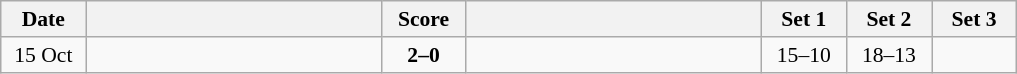<table class="wikitable" style="text-align: center; font-size:90% ">
<tr>
<th width="50">Date</th>
<th align="right" width="190"></th>
<th width="50">Score</th>
<th align="left" width="190"></th>
<th width="50">Set 1</th>
<th width="50">Set 2</th>
<th width="50">Set 3</th>
</tr>
<tr>
<td>15 Oct</td>
<td align=right><strong></strong></td>
<td align=center><strong>2–0</strong></td>
<td align=left></td>
<td>15–10</td>
<td>18–13</td>
<td></td>
</tr>
</table>
